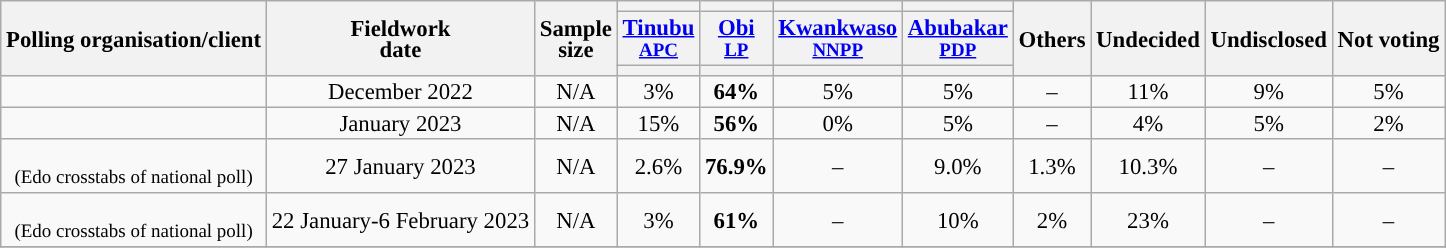<table class="wikitable" style="text-align:center;font-size:95%;line-height:14px;">
<tr>
<th rowspan="3">Polling organisation/client</th>
<th rowspan="3">Fieldwork<br>date</th>
<th rowspan="3">Sample<br>size</th>
<th></th>
<th></th>
<th></th>
<th></th>
<th rowspan="3">Others</th>
<th rowspan="3">Undecided</th>
<th rowspan="3">Undisclosed</th>
<th rowspan="3">Not voting</th>
</tr>
<tr>
<th><a href='#'>Tinubu</a><br><small><a href='#'>APC</a></small></th>
<th><a href='#'>Obi</a><br><small><a href='#'>LP</a></small></th>
<th><a href='#'>Kwankwaso</a><br><small><a href='#'>NNPP</a></small></th>
<th><a href='#'>Abubakar</a><br><small><a href='#'>PDP</a></small></th>
</tr>
<tr>
<th style="background:"></th>
<th style="background:"></th>
<th style="background:"></th>
<th style="background:"></th>
</tr>
<tr>
<td></td>
<td>December 2022</td>
<td>N/A</td>
<td>3%</td>
<td><strong>64%</strong></td>
<td>5%</td>
<td>5%</td>
<td>–</td>
<td>11%</td>
<td>9%</td>
<td>5%</td>
</tr>
<tr>
<td></td>
<td>January 2023</td>
<td>N/A</td>
<td>15%</td>
<td><strong>56%</strong></td>
<td>0%</td>
<td>5%</td>
<td>–</td>
<td>4%</td>
<td>5%</td>
<td>2%</td>
</tr>
<tr>
<td><br><small>(Edo crosstabs of national poll)</small></td>
<td>27 January 2023</td>
<td>N/A</td>
<td>2.6%</td>
<td><strong>76.9%</strong></td>
<td>–</td>
<td>9.0%</td>
<td>1.3%</td>
<td>10.3%</td>
<td>–</td>
<td>–</td>
</tr>
<tr>
<td><br><small>(Edo crosstabs of national poll)</small></td>
<td>22 January-6 February 2023</td>
<td>N/A</td>
<td>3%</td>
<td><strong>61%</strong></td>
<td>–</td>
<td>10%</td>
<td>2%</td>
<td>23%</td>
<td>–</td>
<td>–</td>
</tr>
<tr>
</tr>
</table>
